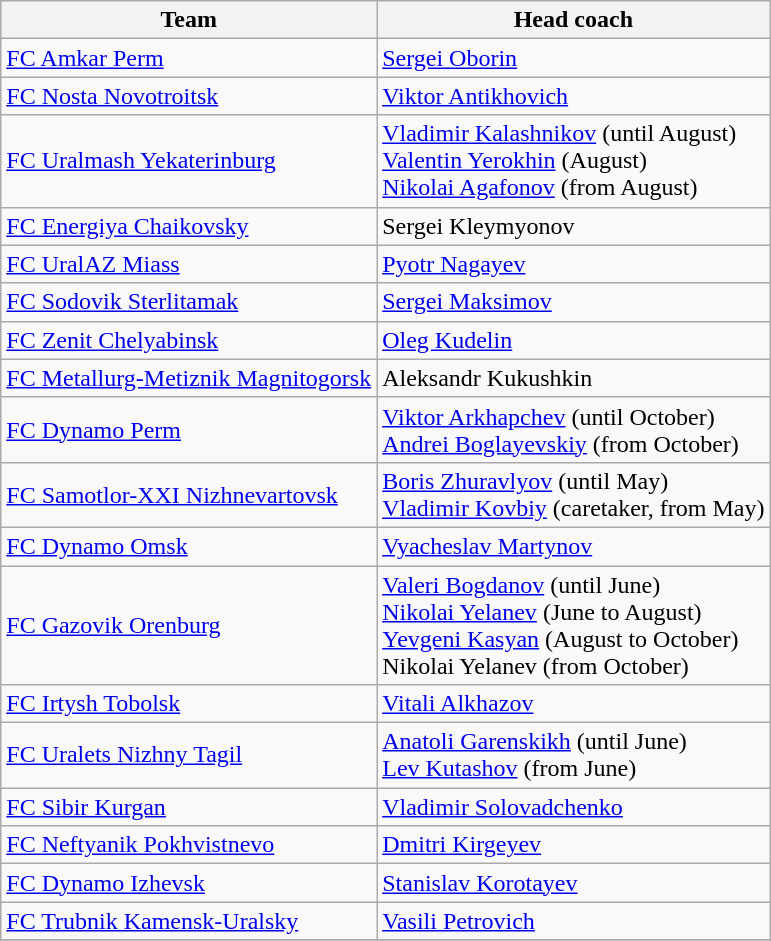<table class="wikitable">
<tr>
<th>Team</th>
<th>Head coach</th>
</tr>
<tr>
<td><a href='#'>FC Amkar Perm</a></td>
<td><a href='#'>Sergei Oborin</a></td>
</tr>
<tr>
<td><a href='#'>FC Nosta Novotroitsk</a></td>
<td><a href='#'>Viktor Antikhovich</a></td>
</tr>
<tr>
<td><a href='#'>FC Uralmash Yekaterinburg</a></td>
<td><a href='#'>Vladimir Kalashnikov</a> (until August)<br><a href='#'>Valentin Yerokhin</a> (August)<br><a href='#'>Nikolai Agafonov</a> (from August)</td>
</tr>
<tr>
<td><a href='#'>FC Energiya Chaikovsky</a></td>
<td>Sergei Kleymyonov</td>
</tr>
<tr>
<td><a href='#'>FC UralAZ Miass</a></td>
<td><a href='#'>Pyotr Nagayev</a></td>
</tr>
<tr>
<td><a href='#'>FC Sodovik Sterlitamak</a></td>
<td><a href='#'>Sergei Maksimov</a></td>
</tr>
<tr>
<td><a href='#'>FC Zenit Chelyabinsk</a></td>
<td><a href='#'>Oleg Kudelin</a></td>
</tr>
<tr>
<td><a href='#'>FC Metallurg-Metiznik Magnitogorsk</a></td>
<td>Aleksandr Kukushkin</td>
</tr>
<tr>
<td><a href='#'>FC Dynamo Perm</a></td>
<td><a href='#'>Viktor Arkhapchev</a> (until October)<br><a href='#'>Andrei Boglayevskiy</a> (from October)</td>
</tr>
<tr>
<td><a href='#'>FC Samotlor-XXI Nizhnevartovsk</a></td>
<td><a href='#'>Boris Zhuravlyov</a> (until May)<br><a href='#'>Vladimir Kovbiy</a> (caretaker, from May)</td>
</tr>
<tr>
<td><a href='#'>FC Dynamo Omsk</a></td>
<td><a href='#'>Vyacheslav Martynov</a></td>
</tr>
<tr>
<td><a href='#'>FC Gazovik Orenburg</a></td>
<td><a href='#'>Valeri Bogdanov</a> (until June)<br><a href='#'>Nikolai Yelanev</a> (June to August)<br><a href='#'>Yevgeni Kasyan</a> (August to October)<br>Nikolai Yelanev (from October)</td>
</tr>
<tr>
<td><a href='#'>FC Irtysh Tobolsk</a></td>
<td><a href='#'>Vitali Alkhazov</a></td>
</tr>
<tr>
<td><a href='#'>FC Uralets Nizhny Tagil</a></td>
<td><a href='#'>Anatoli Garenskikh</a> (until June)<br><a href='#'>Lev Kutashov</a> (from June)</td>
</tr>
<tr>
<td><a href='#'>FC Sibir Kurgan</a></td>
<td><a href='#'>Vladimir Solovadchenko</a></td>
</tr>
<tr>
<td><a href='#'>FC Neftyanik Pokhvistnevo</a></td>
<td><a href='#'>Dmitri Kirgeyev</a></td>
</tr>
<tr>
<td><a href='#'>FC Dynamo Izhevsk</a></td>
<td><a href='#'>Stanislav Korotayev</a></td>
</tr>
<tr>
<td><a href='#'>FC Trubnik Kamensk-Uralsky</a></td>
<td><a href='#'>Vasili Petrovich</a></td>
</tr>
<tr>
</tr>
</table>
